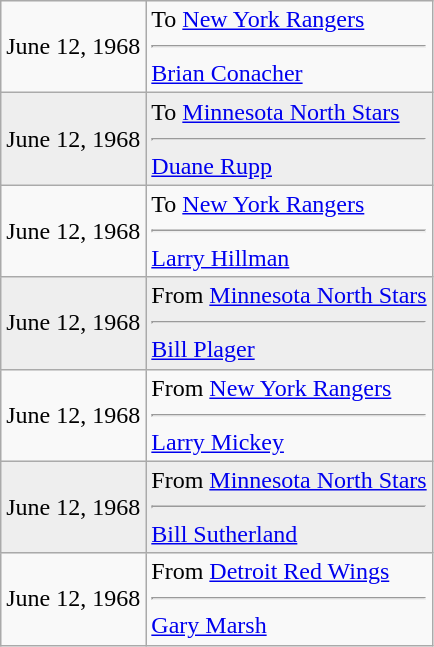<table class="wikitable">
<tr>
<td>June 12, 1968</td>
<td valign="top">To <a href='#'>New York Rangers</a><hr><a href='#'>Brian Conacher</a></td>
</tr>
<tr style="background:#eee;">
<td>June 12, 1968</td>
<td valign="top">To <a href='#'>Minnesota North Stars</a><hr><a href='#'>Duane Rupp</a></td>
</tr>
<tr>
<td>June 12, 1968</td>
<td valign="top">To <a href='#'>New York Rangers</a><hr><a href='#'>Larry Hillman</a></td>
</tr>
<tr style="background:#eee;">
<td>June 12, 1968</td>
<td valign="top">From <a href='#'>Minnesota North Stars</a><hr><a href='#'>Bill Plager</a></td>
</tr>
<tr>
<td>June 12, 1968</td>
<td valign="top">From <a href='#'>New York Rangers</a><hr><a href='#'>Larry Mickey</a></td>
</tr>
<tr style="background:#eee;">
<td>June 12, 1968</td>
<td valign="top">From <a href='#'>Minnesota North Stars</a><hr><a href='#'>Bill Sutherland</a></td>
</tr>
<tr>
<td>June 12, 1968</td>
<td valign="top">From <a href='#'>Detroit Red Wings</a><hr><a href='#'>Gary Marsh</a></td>
</tr>
</table>
